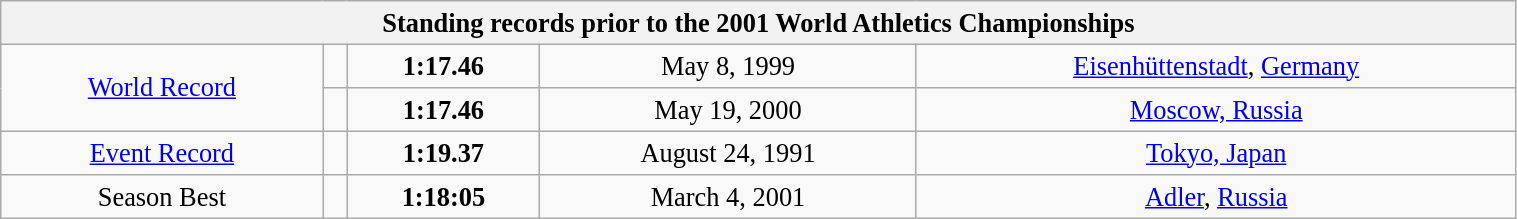<table class="wikitable" style=" text-align:center; font-size:110%;" width="80%">
<tr>
<th colspan="5">Standing records prior to the 2001 World Athletics Championships</th>
</tr>
<tr>
<td rowspan=2><a href='#'>World Record</a></td>
<td></td>
<td><strong>1:17.46</strong></td>
<td>May 8, 1999</td>
<td> <a href='#'>Eisenhüttenstadt</a>, <a href='#'>Germany</a></td>
</tr>
<tr>
<td></td>
<td><strong>1:17.46</strong></td>
<td>May 19, 2000</td>
<td> <a href='#'>Moscow, Russia</a></td>
</tr>
<tr>
<td><a href='#'>Event Record</a></td>
<td></td>
<td><strong>1:19.37</strong></td>
<td>August 24, 1991</td>
<td> <a href='#'>Tokyo, Japan</a></td>
</tr>
<tr>
<td>Season Best</td>
<td></td>
<td><strong>1:18:05</strong></td>
<td>March 4, 2001</td>
<td> <a href='#'>Adler</a>, <a href='#'>Russia</a></td>
</tr>
</table>
